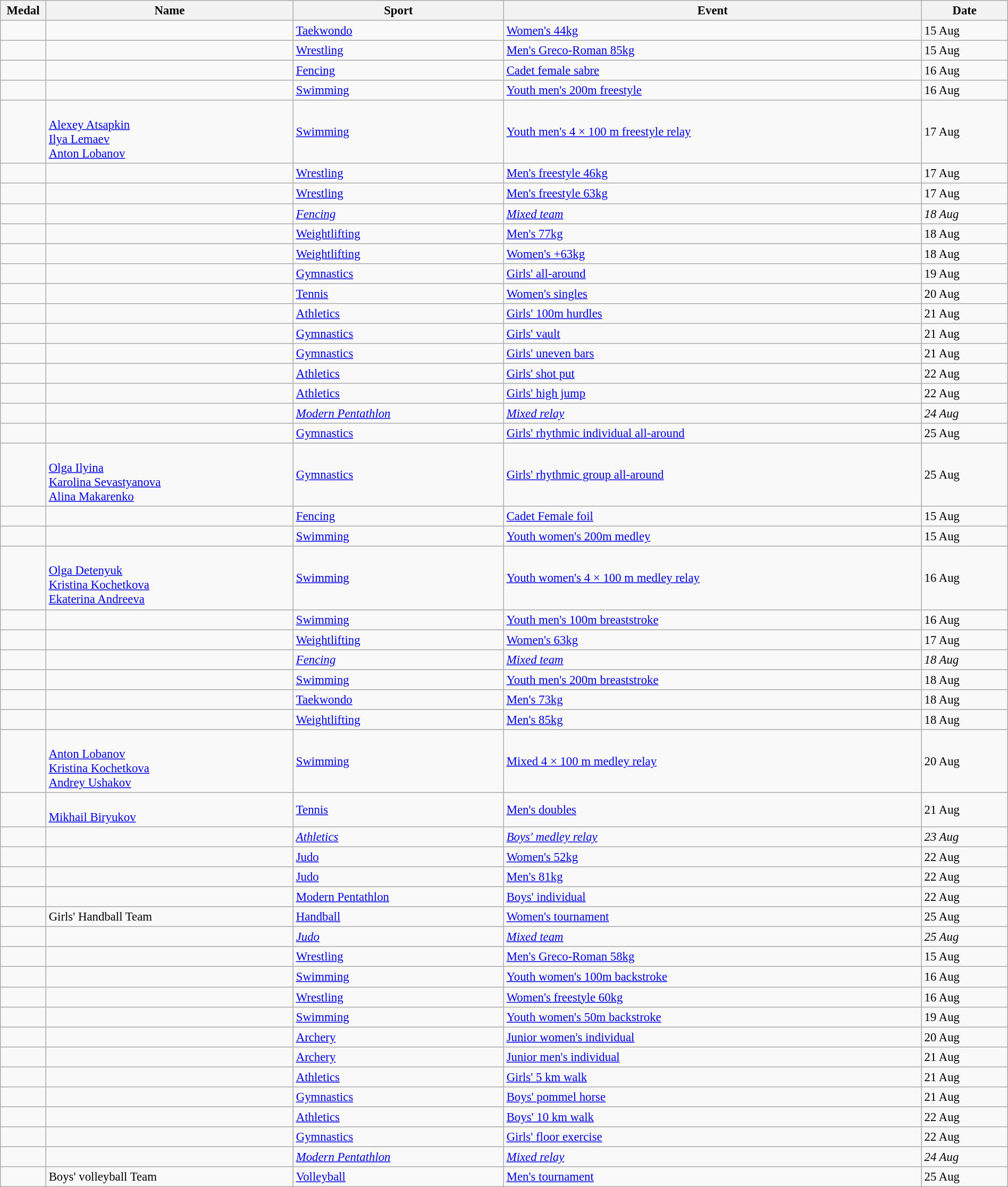<table class="wikitable sortable" style="font-size: 95%;" width=100%>
<tr>
<th width=50>Medal</th>
<th>Name</th>
<th>Sport</th>
<th>Event</th>
<th>Date</th>
</tr>
<tr>
<td></td>
<td></td>
<td><a href='#'>Taekwondo</a></td>
<td><a href='#'>Women's 44kg</a></td>
<td>15 Aug</td>
</tr>
<tr>
<td></td>
<td></td>
<td><a href='#'>Wrestling</a></td>
<td><a href='#'>Men's Greco-Roman 85kg</a></td>
<td>15 Aug</td>
</tr>
<tr>
<td></td>
<td></td>
<td><a href='#'>Fencing</a></td>
<td><a href='#'>Cadet female sabre</a></td>
<td>16 Aug</td>
</tr>
<tr>
<td></td>
<td></td>
<td><a href='#'>Swimming</a></td>
<td><a href='#'>Youth men's 200m freestyle</a></td>
<td>16 Aug</td>
</tr>
<tr>
<td></td>
<td><br><a href='#'>Alexey Atsapkin</a><br><a href='#'>Ilya Lemaev</a><br><a href='#'>Anton Lobanov</a></td>
<td><a href='#'>Swimming</a></td>
<td><a href='#'>Youth men's 4 × 100 m freestyle relay</a></td>
<td>17 Aug</td>
</tr>
<tr>
<td></td>
<td></td>
<td><a href='#'>Wrestling</a></td>
<td><a href='#'>Men's freestyle 46kg</a></td>
<td>17 Aug</td>
</tr>
<tr>
<td></td>
<td></td>
<td><a href='#'>Wrestling</a></td>
<td><a href='#'>Men's freestyle 63kg</a></td>
<td>17 Aug</td>
</tr>
<tr>
<td><em></em></td>
<td><em></em></td>
<td><em><a href='#'>Fencing</a></em></td>
<td><em><a href='#'>Mixed team</a></em></td>
<td><em>18 Aug</em></td>
</tr>
<tr>
<td></td>
<td></td>
<td><a href='#'>Weightlifting</a></td>
<td><a href='#'>Men's 77kg</a></td>
<td>18 Aug</td>
</tr>
<tr>
<td></td>
<td></td>
<td><a href='#'>Weightlifting</a></td>
<td><a href='#'>Women's +63kg</a></td>
<td>18 Aug</td>
</tr>
<tr>
<td></td>
<td></td>
<td><a href='#'>Gymnastics</a></td>
<td><a href='#'>Girls' all-around</a></td>
<td>19 Aug</td>
</tr>
<tr>
<td></td>
<td></td>
<td><a href='#'>Tennis</a></td>
<td><a href='#'>Women's singles</a></td>
<td>20 Aug</td>
</tr>
<tr>
<td></td>
<td></td>
<td><a href='#'>Athletics</a></td>
<td><a href='#'>Girls' 100m hurdles</a></td>
<td>21 Aug</td>
</tr>
<tr>
<td></td>
<td></td>
<td><a href='#'>Gymnastics</a></td>
<td><a href='#'>Girls' vault</a></td>
<td>21 Aug</td>
</tr>
<tr>
<td></td>
<td></td>
<td><a href='#'>Gymnastics</a></td>
<td><a href='#'>Girls' uneven bars</a></td>
<td>21 Aug</td>
</tr>
<tr>
<td></td>
<td></td>
<td><a href='#'>Athletics</a></td>
<td><a href='#'>Girls' shot put</a></td>
<td>22 Aug</td>
</tr>
<tr>
<td></td>
<td></td>
<td><a href='#'>Athletics</a></td>
<td><a href='#'>Girls' high jump</a></td>
<td>22 Aug</td>
</tr>
<tr>
<td><em></em></td>
<td><em></em></td>
<td><em><a href='#'>Modern Pentathlon</a></em></td>
<td><em><a href='#'>Mixed relay</a></em></td>
<td><em>24 Aug</em></td>
</tr>
<tr>
<td></td>
<td></td>
<td><a href='#'>Gymnastics</a></td>
<td><a href='#'>Girls' rhythmic individual all-around</a></td>
<td>25 Aug</td>
</tr>
<tr>
<td></td>
<td><br><a href='#'>Olga Ilyina</a><br><a href='#'>Karolina Sevastyanova</a><br><a href='#'>Alina Makarenko</a></td>
<td><a href='#'>Gymnastics</a></td>
<td><a href='#'>Girls' rhythmic group all-around</a></td>
<td>25 Aug</td>
</tr>
<tr>
<td></td>
<td></td>
<td><a href='#'>Fencing</a></td>
<td><a href='#'>Cadet Female foil</a></td>
<td>15 Aug</td>
</tr>
<tr>
<td></td>
<td></td>
<td><a href='#'>Swimming</a></td>
<td><a href='#'>Youth women's 200m medley</a></td>
<td>15 Aug</td>
</tr>
<tr>
<td></td>
<td><br><a href='#'>Olga Detenyuk</a><br><a href='#'>Kristina Kochetkova</a><br><a href='#'>Ekaterina Andreeva</a></td>
<td><a href='#'>Swimming</a></td>
<td><a href='#'>Youth women's 4 × 100 m medley relay</a></td>
<td>16 Aug</td>
</tr>
<tr>
<td></td>
<td></td>
<td><a href='#'>Swimming</a></td>
<td><a href='#'>Youth men's 100m breaststroke</a></td>
<td>16 Aug</td>
</tr>
<tr>
<td></td>
<td></td>
<td><a href='#'>Weightlifting</a></td>
<td><a href='#'>Women's 63kg</a></td>
<td>17 Aug</td>
</tr>
<tr>
<td><em></em></td>
<td><em></em></td>
<td><em><a href='#'>Fencing</a></em></td>
<td><em><a href='#'>Mixed team</a></em></td>
<td><em>18 Aug</em></td>
</tr>
<tr>
<td></td>
<td></td>
<td><a href='#'>Swimming</a></td>
<td><a href='#'>Youth men's 200m breaststroke</a></td>
<td>18 Aug</td>
</tr>
<tr>
<td></td>
<td></td>
<td><a href='#'>Taekwondo</a></td>
<td><a href='#'>Men's 73kg</a></td>
<td>18 Aug</td>
</tr>
<tr>
<td></td>
<td></td>
<td><a href='#'>Weightlifting</a></td>
<td><a href='#'>Men's 85kg</a></td>
<td>18 Aug</td>
</tr>
<tr>
<td></td>
<td><br><a href='#'>Anton Lobanov</a><br><a href='#'>Kristina Kochetkova</a><br><a href='#'>Andrey Ushakov</a></td>
<td><a href='#'>Swimming</a></td>
<td><a href='#'>Mixed 4 × 100 m medley relay</a></td>
<td>20 Aug</td>
</tr>
<tr>
<td></td>
<td><br><a href='#'>Mikhail Biryukov</a></td>
<td><a href='#'>Tennis</a></td>
<td><a href='#'>Men's doubles</a></td>
<td>21 Aug</td>
</tr>
<tr>
<td><em></em></td>
<td><em></em></td>
<td><em><a href='#'>Athletics</a></em></td>
<td><em><a href='#'>Boys' medley relay</a></em></td>
<td><em>23 Aug</em></td>
</tr>
<tr>
<td></td>
<td></td>
<td><a href='#'>Judo</a></td>
<td><a href='#'>Women's 52kg</a></td>
<td>22 Aug</td>
</tr>
<tr>
<td></td>
<td></td>
<td><a href='#'>Judo</a></td>
<td><a href='#'>Men's 81kg</a></td>
<td>22 Aug</td>
</tr>
<tr>
<td></td>
<td></td>
<td><a href='#'>Modern Pentathlon</a></td>
<td><a href='#'>Boys' individual</a></td>
<td>22 Aug</td>
</tr>
<tr>
<td></td>
<td>Girls' Handball Team<br></td>
<td><a href='#'>Handball</a></td>
<td><a href='#'>Women's tournament</a></td>
<td>25 Aug</td>
</tr>
<tr>
<td><em></em></td>
<td><em></em></td>
<td><em><a href='#'>Judo</a></em></td>
<td><em><a href='#'>Mixed team</a></em></td>
<td><em>25 Aug</em></td>
</tr>
<tr>
<td></td>
<td></td>
<td><a href='#'>Wrestling</a></td>
<td><a href='#'>Men's Greco-Roman 58kg</a></td>
<td>15 Aug</td>
</tr>
<tr>
<td></td>
<td></td>
<td><a href='#'>Swimming</a></td>
<td><a href='#'>Youth women's 100m backstroke</a></td>
<td>16 Aug</td>
</tr>
<tr>
<td></td>
<td></td>
<td><a href='#'>Wrestling</a></td>
<td><a href='#'>Women's freestyle 60kg</a></td>
<td>16 Aug</td>
</tr>
<tr>
<td></td>
<td></td>
<td><a href='#'>Swimming</a></td>
<td><a href='#'>Youth women's 50m backstroke</a></td>
<td>19 Aug</td>
</tr>
<tr>
<td></td>
<td></td>
<td><a href='#'>Archery</a></td>
<td><a href='#'>Junior women's individual</a></td>
<td>20 Aug</td>
</tr>
<tr>
<td></td>
<td></td>
<td><a href='#'>Archery</a></td>
<td><a href='#'>Junior men's individual</a></td>
<td>21 Aug</td>
</tr>
<tr>
<td></td>
<td></td>
<td><a href='#'>Athletics</a></td>
<td><a href='#'>Girls' 5 km walk</a></td>
<td>21 Aug</td>
</tr>
<tr>
<td></td>
<td></td>
<td><a href='#'>Gymnastics</a></td>
<td><a href='#'>Boys' pommel horse</a></td>
<td>21 Aug</td>
</tr>
<tr>
<td></td>
<td></td>
<td><a href='#'>Athletics</a></td>
<td><a href='#'>Boys' 10 km walk</a></td>
<td>22 Aug</td>
</tr>
<tr>
<td></td>
<td></td>
<td><a href='#'>Gymnastics</a></td>
<td><a href='#'>Girls' floor exercise</a></td>
<td>22 Aug</td>
</tr>
<tr>
<td><em></em></td>
<td><em></em></td>
<td><em><a href='#'>Modern Pentathlon</a></em></td>
<td><em><a href='#'>Mixed relay</a></em></td>
<td><em>24 Aug</em></td>
</tr>
<tr>
<td></td>
<td>Boys' volleyball Team<br></td>
<td><a href='#'>Volleyball</a></td>
<td><a href='#'>Men's tournament</a></td>
<td>25 Aug</td>
</tr>
</table>
